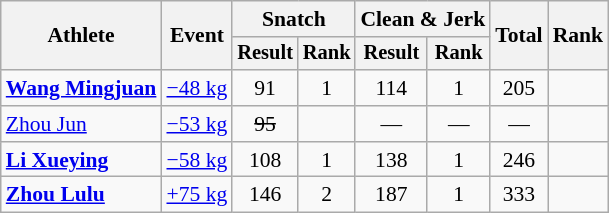<table class="wikitable" style="font-size:90%">
<tr>
<th rowspan="2">Athlete</th>
<th rowspan="2">Event</th>
<th colspan="2">Snatch</th>
<th colspan="2">Clean & Jerk</th>
<th rowspan="2">Total</th>
<th rowspan="2">Rank</th>
</tr>
<tr style="font-size:95%">
<th>Result</th>
<th>Rank</th>
<th>Result</th>
<th>Rank</th>
</tr>
<tr align=center>
<td align=left><strong><a href='#'>Wang Mingjuan</a></strong></td>
<td align=left><a href='#'>−48 kg</a></td>
<td>91</td>
<td>1</td>
<td>114</td>
<td>1</td>
<td>205</td>
<td></td>
</tr>
<tr align=center>
<td align=left><a href='#'>Zhou Jun</a></td>
<td align=left><a href='#'>−53 kg</a></td>
<td><s>95</s></td>
<td></td>
<td>—</td>
<td>—</td>
<td>—</td>
<td></td>
</tr>
<tr align=center>
<td align=left><strong><a href='#'>Li Xueying</a></strong></td>
<td align=left><a href='#'>−58 kg</a></td>
<td>108 </td>
<td>1</td>
<td>138</td>
<td>1</td>
<td>246 </td>
<td></td>
</tr>
<tr align=center>
<td align=left><strong><a href='#'>Zhou Lulu</a></strong></td>
<td align=left><a href='#'>+75 kg</a></td>
<td>146</td>
<td>2</td>
<td>187</td>
<td>1</td>
<td>333 </td>
<td></td>
</tr>
</table>
